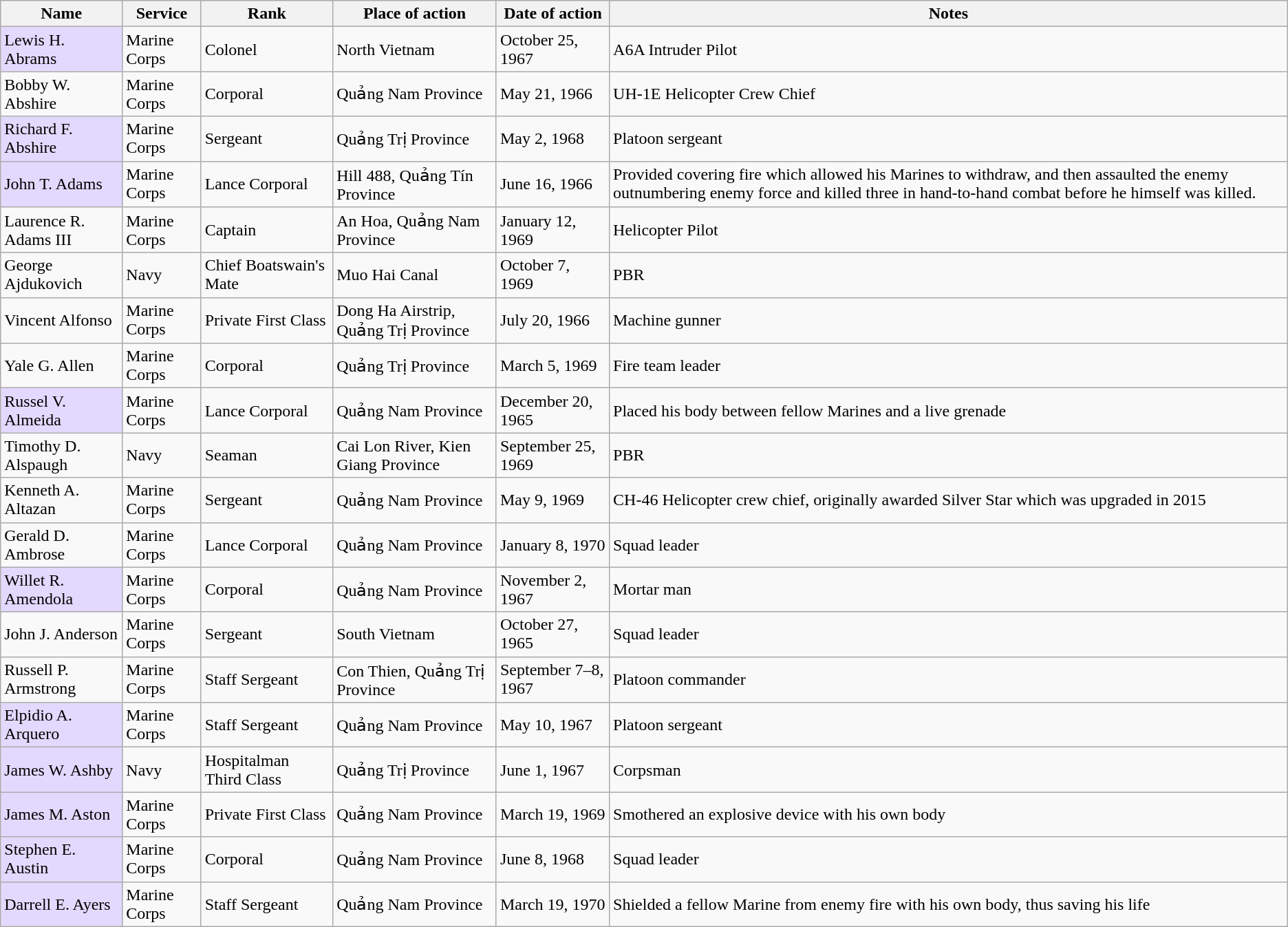<table class="wikitable sortable">
<tr>
<th>Name</th>
<th>Service</th>
<th>Rank</th>
<th>Place of action</th>
<th>Date of action</th>
<th>Notes</th>
</tr>
<tr>
<td style="background:#e3d9ff;">Lewis H. Abrams</td>
<td>Marine Corps</td>
<td>Colonel</td>
<td>North Vietnam</td>
<td>October 25, 1967</td>
<td>A6A Intruder Pilot</td>
</tr>
<tr>
<td>Bobby W. Abshire</td>
<td>Marine Corps</td>
<td>Corporal</td>
<td>Quảng Nam Province</td>
<td>May 21, 1966</td>
<td>UH-1E Helicopter Crew Chief</td>
</tr>
<tr>
<td style="background:#e3d9ff;">Richard F. Abshire</td>
<td>Marine Corps</td>
<td>Sergeant</td>
<td>Quảng Trị Province</td>
<td>May 2, 1968</td>
<td>Platoon sergeant</td>
</tr>
<tr>
<td style="background:#e3d9ff;">John T. Adams</td>
<td>Marine Corps</td>
<td>Lance Corporal</td>
<td>Hill 488, Quảng Tín Province</td>
<td>June 16, 1966</td>
<td>Provided covering fire which allowed his Marines to withdraw, and then assaulted the enemy outnumbering enemy force and killed three in hand-to-hand combat before he himself was killed.</td>
</tr>
<tr>
<td>Laurence R. Adams III</td>
<td>Marine Corps</td>
<td>Captain</td>
<td>An Hoa, Quảng Nam Province</td>
<td>January 12, 1969</td>
<td>Helicopter Pilot</td>
</tr>
<tr>
<td>George Ajdukovich</td>
<td>Navy</td>
<td>Chief Boatswain's Mate</td>
<td>Muo Hai Canal</td>
<td>October 7, 1969</td>
<td>PBR</td>
</tr>
<tr>
<td>Vincent Alfonso</td>
<td>Marine Corps</td>
<td>Private First Class</td>
<td>Dong Ha Airstrip, Quảng Trị Province</td>
<td>July 20, 1966</td>
<td>Machine gunner</td>
</tr>
<tr>
<td>Yale G. Allen</td>
<td>Marine Corps</td>
<td>Corporal</td>
<td>Quảng Trị Province</td>
<td>March 5, 1969</td>
<td>Fire team leader</td>
</tr>
<tr>
<td style="background:#e3d9ff;">Russel V. Almeida</td>
<td>Marine Corps</td>
<td>Lance Corporal</td>
<td>Quảng Nam Province</td>
<td>December 20, 1965</td>
<td>Placed his body between fellow Marines and a live grenade</td>
</tr>
<tr>
<td>Timothy D. Alspaugh</td>
<td>Navy</td>
<td>Seaman</td>
<td>Cai Lon River, Kien Giang Province</td>
<td>September 25, 1969</td>
<td>PBR</td>
</tr>
<tr>
<td>Kenneth A. Altazan</td>
<td>Marine Corps</td>
<td>Sergeant</td>
<td>Quảng Nam Province</td>
<td>May 9, 1969</td>
<td>CH-46 Helicopter crew chief, originally awarded Silver Star which was upgraded in 2015</td>
</tr>
<tr>
<td>Gerald D. Ambrose</td>
<td>Marine Corps</td>
<td>Lance Corporal</td>
<td>Quảng Nam Province</td>
<td>January 8, 1970</td>
<td>Squad leader</td>
</tr>
<tr>
<td style="background:#e3d9ff;">Willet R. Amendola</td>
<td>Marine Corps</td>
<td>Corporal</td>
<td>Quảng Nam Province</td>
<td>November 2, 1967</td>
<td>Mortar man</td>
</tr>
<tr>
<td>John J. Anderson</td>
<td>Marine Corps</td>
<td>Sergeant</td>
<td>South Vietnam</td>
<td>October 27, 1965</td>
<td>Squad leader</td>
</tr>
<tr>
<td>Russell P. Armstrong</td>
<td>Marine Corps</td>
<td>Staff Sergeant</td>
<td>Con Thien, Quảng Trị Province</td>
<td>September 7–8, 1967</td>
<td>Platoon commander</td>
</tr>
<tr>
<td style="background:#e3d9ff;">Elpidio A. Arquero</td>
<td>Marine Corps</td>
<td>Staff Sergeant</td>
<td>Quảng Nam Province</td>
<td>May 10, 1967</td>
<td>Platoon sergeant</td>
</tr>
<tr>
<td style="background:#e3d9ff;">James W. Ashby</td>
<td>Navy</td>
<td>Hospitalman Third Class</td>
<td>Quảng Trị Province</td>
<td>June 1, 1967</td>
<td>Corpsman</td>
</tr>
<tr>
<td style="background:#e3d9ff;">James M. Aston</td>
<td>Marine Corps</td>
<td>Private First Class</td>
<td>Quảng Nam Province</td>
<td>March 19, 1969</td>
<td>Smothered an explosive device with his own body</td>
</tr>
<tr>
<td style="background:#e3d9ff;">Stephen E. Austin</td>
<td>Marine Corps</td>
<td>Corporal</td>
<td>Quảng Nam Province</td>
<td>June 8, 1968</td>
<td>Squad leader</td>
</tr>
<tr>
<td style="background:#e3d9ff;">Darrell E. Ayers</td>
<td>Marine Corps</td>
<td>Staff Sergeant</td>
<td>Quảng Nam Province</td>
<td>March 19, 1970</td>
<td>Shielded a fellow Marine from enemy fire with his own body, thus saving his life</td>
</tr>
</table>
